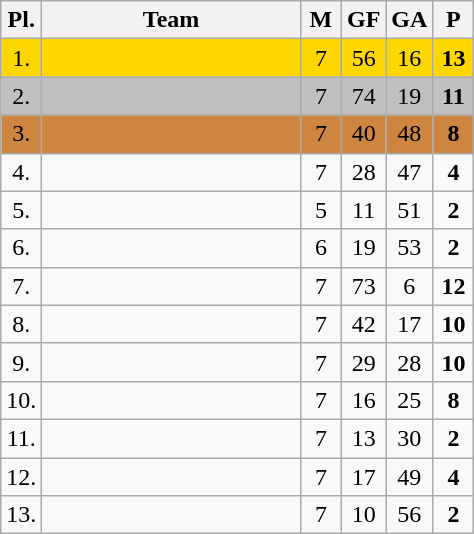<table class="wikitable" style="text-align:center;">
<tr>
<th width=20>Pl.</th>
<th width=165>Team</th>
<th width=20>M</th>
<th width=20>GF</th>
<th width=20>GA</th>
<th width=20>P</th>
</tr>
<tr style="background:gold;">
<td>1.</td>
<td style="text-align:left;"></td>
<td>7</td>
<td>56</td>
<td>16</td>
<td><strong>13</strong></td>
</tr>
<tr style="background:silver;">
<td>2.</td>
<td style="text-align:left;"></td>
<td>7</td>
<td>74</td>
<td>19</td>
<td><strong>11</strong></td>
</tr>
<tr style="background:peru;">
<td>3.</td>
<td style="text-align:left;"></td>
<td>7</td>
<td>40</td>
<td>48</td>
<td><strong>8</strong></td>
</tr>
<tr>
<td>4.</td>
<td style="text-align:left;"></td>
<td>7</td>
<td>28</td>
<td>47</td>
<td><strong>4</strong></td>
</tr>
<tr>
<td>5.</td>
<td style="text-align:left;"></td>
<td>5</td>
<td>11</td>
<td>51</td>
<td><strong>2</strong></td>
</tr>
<tr>
<td>6.</td>
<td style="text-align:left;"></td>
<td>6</td>
<td>19</td>
<td>53</td>
<td><strong>2</strong></td>
</tr>
<tr>
<td>7.</td>
<td style="text-align:left;"></td>
<td>7</td>
<td>73</td>
<td>6</td>
<td><strong>12</strong></td>
</tr>
<tr>
<td>8.</td>
<td style="text-align:left;"></td>
<td>7</td>
<td>42</td>
<td>17</td>
<td><strong>10</strong></td>
</tr>
<tr>
<td>9.</td>
<td style="text-align:left;"></td>
<td>7</td>
<td>29</td>
<td>28</td>
<td><strong>10</strong></td>
</tr>
<tr>
<td>10.</td>
<td style="text-align:left;"></td>
<td>7</td>
<td>16</td>
<td>25</td>
<td><strong>8</strong></td>
</tr>
<tr>
<td>11.</td>
<td style="text-align:left;"></td>
<td>7</td>
<td>13</td>
<td>30</td>
<td><strong>2</strong></td>
</tr>
<tr>
<td>12.</td>
<td style="text-align:left;"></td>
<td>7</td>
<td>17</td>
<td>49</td>
<td><strong>4</strong></td>
</tr>
<tr>
<td>13.</td>
<td style="text-align:left;"></td>
<td>7</td>
<td>10</td>
<td>56</td>
<td><strong>2</strong></td>
</tr>
</table>
